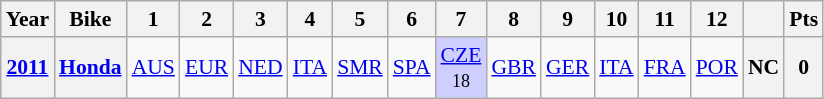<table class="wikitable" style="text-align:center; font-size:90%">
<tr>
<th>Year</th>
<th>Bike</th>
<th>1</th>
<th>2</th>
<th>3</th>
<th>4</th>
<th>5</th>
<th>6</th>
<th>7</th>
<th>8</th>
<th>9</th>
<th>10</th>
<th>11</th>
<th>12</th>
<th></th>
<th>Pts</th>
</tr>
<tr>
<th><a href='#'>2011</a></th>
<th><a href='#'>Honda</a></th>
<td><a href='#'>AUS</a></td>
<td><a href='#'>EUR</a></td>
<td><a href='#'>NED</a></td>
<td><a href='#'>ITA</a></td>
<td><a href='#'>SMR</a></td>
<td><a href='#'>SPA</a></td>
<td style="background:#CFCFFF;"><a href='#'>CZE</a><br><small>18</small></td>
<td><a href='#'>GBR</a></td>
<td><a href='#'>GER</a></td>
<td><a href='#'>ITA</a></td>
<td><a href='#'>FRA</a></td>
<td><a href='#'>POR</a></td>
<th>NC</th>
<th>0</th>
</tr>
</table>
